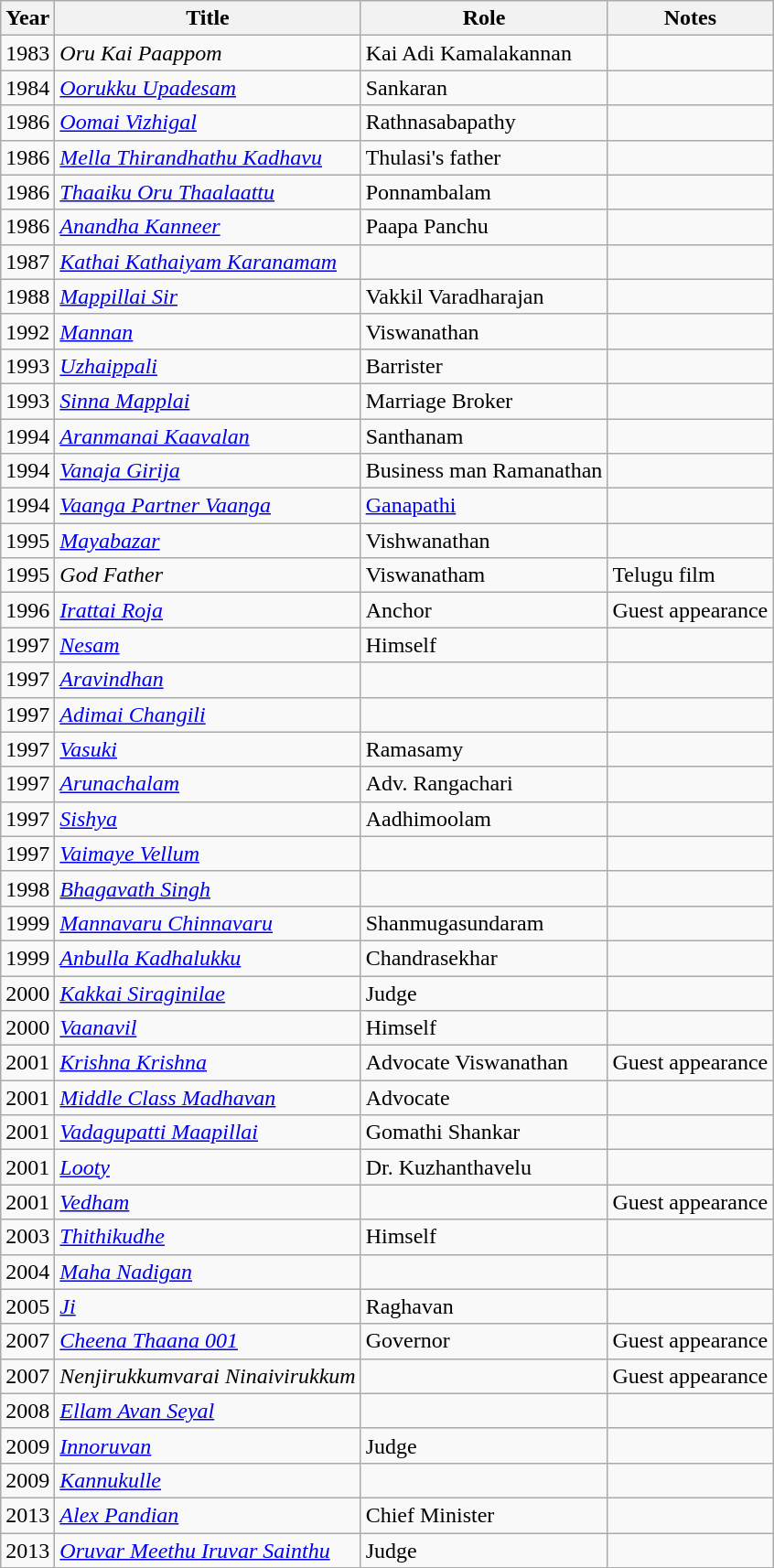<table class="wikitable sortable">
<tr>
<th rowspan=2>Year</th>
<th rowspan=2>Title</th>
<th rowspan="2">Role</th>
<th rowspan=2 class="unsortable">Notes</th>
</tr>
<tr>
</tr>
<tr>
<td>1983</td>
<td><em>Oru Kai Paappom</em></td>
<td>Kai Adi Kamalakannan</td>
<td></td>
</tr>
<tr>
<td>1984</td>
<td><em><a href='#'>Oorukku Upadesam</a></em></td>
<td>Sankaran</td>
<td></td>
</tr>
<tr>
<td>1986</td>
<td><em><a href='#'>Oomai Vizhigal</a></em></td>
<td>Rathnasabapathy</td>
<td></td>
</tr>
<tr>
<td>1986</td>
<td><em><a href='#'>Mella Thirandhathu Kadhavu</a></em></td>
<td>Thulasi's father</td>
<td></td>
</tr>
<tr>
<td>1986</td>
<td><em><a href='#'>Thaaiku Oru Thaalaattu</a></em></td>
<td>Ponnambalam</td>
<td></td>
</tr>
<tr>
<td>1986</td>
<td><em><a href='#'>Anandha Kanneer</a></em></td>
<td>Paapa Panchu</td>
<td></td>
</tr>
<tr>
<td>1987</td>
<td><em><a href='#'>Kathai Kathaiyam Karanamam</a></em></td>
<td></td>
<td></td>
</tr>
<tr>
<td>1988</td>
<td><em><a href='#'>Mappillai Sir</a></em></td>
<td>Vakkil Varadharajan</td>
<td></td>
</tr>
<tr>
<td>1992</td>
<td><em><a href='#'>Mannan</a></em></td>
<td>Viswanathan</td>
<td></td>
</tr>
<tr>
<td>1993</td>
<td><em><a href='#'>Uzhaippali</a></em></td>
<td>Barrister</td>
<td></td>
</tr>
<tr>
<td>1993</td>
<td><em><a href='#'>Sinna Mapplai</a></em></td>
<td>Marriage Broker</td>
<td></td>
</tr>
<tr>
<td>1994</td>
<td><em><a href='#'>Aranmanai Kaavalan</a></em></td>
<td>Santhanam</td>
<td></td>
</tr>
<tr>
<td>1994</td>
<td><em><a href='#'>Vanaja Girija</a></em></td>
<td>Business man Ramanathan</td>
<td></td>
</tr>
<tr>
<td>1994</td>
<td><em><a href='#'>Vaanga Partner Vaanga</a></em></td>
<td><a href='#'>Ganapathi</a></td>
<td></td>
</tr>
<tr>
<td>1995</td>
<td><em><a href='#'>Mayabazar</a></em></td>
<td>Vishwanathan</td>
<td></td>
</tr>
<tr>
<td>1995</td>
<td><em>God Father</em></td>
<td>Viswanatham</td>
<td>Telugu film</td>
</tr>
<tr>
<td>1996</td>
<td><em><a href='#'>Irattai Roja</a></em></td>
<td>Anchor</td>
<td>Guest appearance</td>
</tr>
<tr>
<td>1997</td>
<td><em><a href='#'>Nesam</a></em></td>
<td>Himself</td>
<td></td>
</tr>
<tr>
<td>1997</td>
<td><em><a href='#'>Aravindhan</a></em></td>
<td></td>
<td></td>
</tr>
<tr>
<td>1997</td>
<td><em><a href='#'>Adimai Changili</a></em></td>
<td></td>
<td></td>
</tr>
<tr>
<td>1997</td>
<td><em><a href='#'>Vasuki</a></em></td>
<td>Ramasamy</td>
<td></td>
</tr>
<tr>
<td>1997</td>
<td><em><a href='#'>Arunachalam</a></em></td>
<td>Adv. Rangachari</td>
<td></td>
</tr>
<tr>
<td>1997</td>
<td><em><a href='#'>Sishya</a></em></td>
<td>Aadhimoolam</td>
<td></td>
</tr>
<tr>
<td>1997</td>
<td><em><a href='#'>Vaimaye Vellum</a></em></td>
<td></td>
<td></td>
</tr>
<tr>
<td>1998</td>
<td><em><a href='#'>Bhagavath Singh</a></em></td>
<td></td>
<td></td>
</tr>
<tr>
<td>1999</td>
<td><em><a href='#'>Mannavaru Chinnavaru</a></em></td>
<td>Shanmugasundaram</td>
<td></td>
</tr>
<tr>
<td>1999</td>
<td><em><a href='#'>Anbulla Kadhalukku</a></em></td>
<td>Chandrasekhar</td>
<td></td>
</tr>
<tr>
<td>2000</td>
<td><em><a href='#'>Kakkai Siraginilae</a></em></td>
<td>Judge</td>
<td></td>
</tr>
<tr>
<td>2000</td>
<td><em><a href='#'>Vaanavil</a></em></td>
<td>Himself</td>
<td></td>
</tr>
<tr>
<td>2001</td>
<td><em><a href='#'>Krishna Krishna</a></em></td>
<td>Advocate Viswanathan</td>
<td>Guest appearance</td>
</tr>
<tr>
<td>2001</td>
<td><em><a href='#'>Middle Class Madhavan</a></em></td>
<td>Advocate</td>
<td></td>
</tr>
<tr>
<td>2001</td>
<td><em><a href='#'>Vadagupatti Maapillai</a></em></td>
<td>Gomathi Shankar</td>
<td></td>
</tr>
<tr>
<td>2001</td>
<td><em><a href='#'>Looty</a></em></td>
<td>Dr. Kuzhanthavelu</td>
<td></td>
</tr>
<tr>
<td>2001</td>
<td><em><a href='#'>Vedham</a></em></td>
<td></td>
<td>Guest appearance</td>
</tr>
<tr>
<td>2003</td>
<td><em><a href='#'>Thithikudhe</a></em></td>
<td>Himself</td>
<td></td>
</tr>
<tr>
<td>2004</td>
<td><em><a href='#'>Maha Nadigan</a></em></td>
<td></td>
<td></td>
</tr>
<tr>
<td>2005</td>
<td><em><a href='#'>Ji</a></em></td>
<td>Raghavan</td>
<td></td>
</tr>
<tr>
<td>2007</td>
<td><em><a href='#'>Cheena Thaana 001</a></em></td>
<td>Governor</td>
<td>Guest appearance</td>
</tr>
<tr>
<td>2007</td>
<td><em>Nenjirukkumvarai Ninaivirukkum</em></td>
<td></td>
<td>Guest appearance</td>
</tr>
<tr>
<td>2008</td>
<td><em><a href='#'>Ellam Avan Seyal</a></em></td>
<td></td>
<td></td>
</tr>
<tr>
<td>2009</td>
<td><em><a href='#'>Innoruvan</a></em></td>
<td>Judge</td>
<td></td>
</tr>
<tr>
<td>2009</td>
<td><em><a href='#'>Kannukulle</a></em></td>
<td></td>
<td></td>
</tr>
<tr>
<td>2013</td>
<td><em><a href='#'>Alex Pandian</a></em></td>
<td>Chief Minister</td>
<td></td>
</tr>
<tr>
<td>2013</td>
<td><em><a href='#'>Oruvar Meethu Iruvar Sainthu</a></em></td>
<td>Judge</td>
<td></td>
</tr>
</table>
